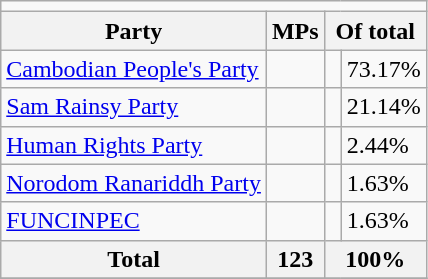<table class=wikitable>
<tr>
<td colspan=9></td>
</tr>
<tr>
<th>Party</th>
<th>MPs</th>
<th colspan=2>Of total</th>
</tr>
<tr>
<td><a href='#'>Cambodian People's Party</a></td>
<td></td>
<td><div><div>  </div></div></td>
<td>73.17%</td>
</tr>
<tr>
<td><a href='#'>Sam Rainsy Party</a></td>
<td></td>
<td><div><div>  </div></div></td>
<td>21.14%</td>
</tr>
<tr>
<td><a href='#'>Human Rights Party</a></td>
<td></td>
<td><div><div>  </div></div></td>
<td>2.44%</td>
</tr>
<tr>
<td><a href='#'>Norodom Ranariddh Party</a></td>
<td></td>
<td><div><div>  </div></div></td>
<td>1.63%</td>
</tr>
<tr>
<td><a href='#'>FUNCINPEC</a></td>
<td></td>
<td><div><div>  </div></div></td>
<td>1.63%</td>
</tr>
<tr>
<th colspan="1"><strong>Total</strong></th>
<th colspan="1"><strong>123</strong></th>
<th colspan="2"><strong>100%</strong></th>
</tr>
<tr>
</tr>
</table>
